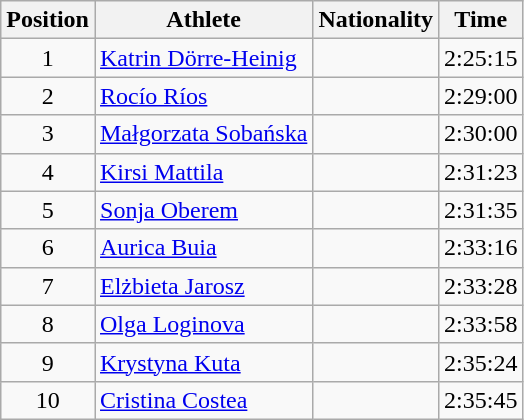<table class="wikitable sortable">
<tr>
<th>Position</th>
<th>Athlete</th>
<th>Nationality</th>
<th>Time</th>
</tr>
<tr>
<td style="text-align:center">1</td>
<td><a href='#'>Katrin Dörre-Heinig</a></td>
<td></td>
<td>2:25:15</td>
</tr>
<tr>
<td style="text-align:center">2</td>
<td><a href='#'>Rocío Ríos</a></td>
<td></td>
<td>2:29:00</td>
</tr>
<tr>
<td style="text-align:center">3</td>
<td><a href='#'>Małgorzata Sobańska</a></td>
<td></td>
<td>2:30:00</td>
</tr>
<tr>
<td style="text-align:center">4</td>
<td><a href='#'>Kirsi Mattila</a></td>
<td></td>
<td>2:31:23</td>
</tr>
<tr>
<td style="text-align:center">5</td>
<td><a href='#'>Sonja Oberem</a></td>
<td></td>
<td>2:31:35</td>
</tr>
<tr>
<td style="text-align:center">6</td>
<td><a href='#'>Aurica Buia</a></td>
<td></td>
<td>2:33:16</td>
</tr>
<tr>
<td style="text-align:center">7</td>
<td><a href='#'>Elżbieta Jarosz</a></td>
<td></td>
<td>2:33:28</td>
</tr>
<tr>
<td style="text-align:center">8</td>
<td><a href='#'>Olga Loginova</a></td>
<td></td>
<td>2:33:58</td>
</tr>
<tr>
<td style="text-align:center">9</td>
<td><a href='#'>Krystyna Kuta</a></td>
<td></td>
<td>2:35:24</td>
</tr>
<tr>
<td style="text-align:center">10</td>
<td><a href='#'>Cristina Costea</a></td>
<td></td>
<td>2:35:45</td>
</tr>
</table>
